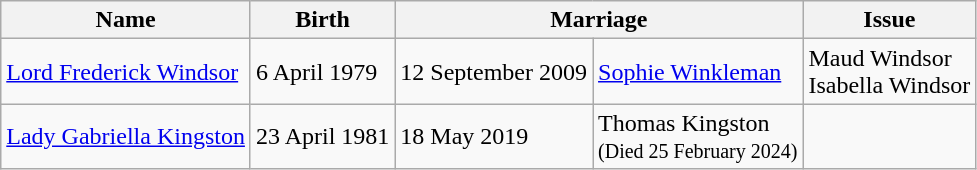<table class="wikitable">
<tr>
<th>Name</th>
<th>Birth</th>
<th colspan="2">Marriage</th>
<th>Issue</th>
</tr>
<tr>
<td><a href='#'>Lord Frederick Windsor</a></td>
<td>6 April 1979</td>
<td>12 September 2009</td>
<td><a href='#'>Sophie Winkleman</a></td>
<td>Maud Windsor<br>Isabella Windsor</td>
</tr>
<tr>
<td><a href='#'>Lady Gabriella Kingston</a></td>
<td>23 April 1981</td>
<td>18 May 2019</td>
<td>Thomas Kingston<br><small>(Died 25 February 2024)</small></td>
<td></td>
</tr>
</table>
